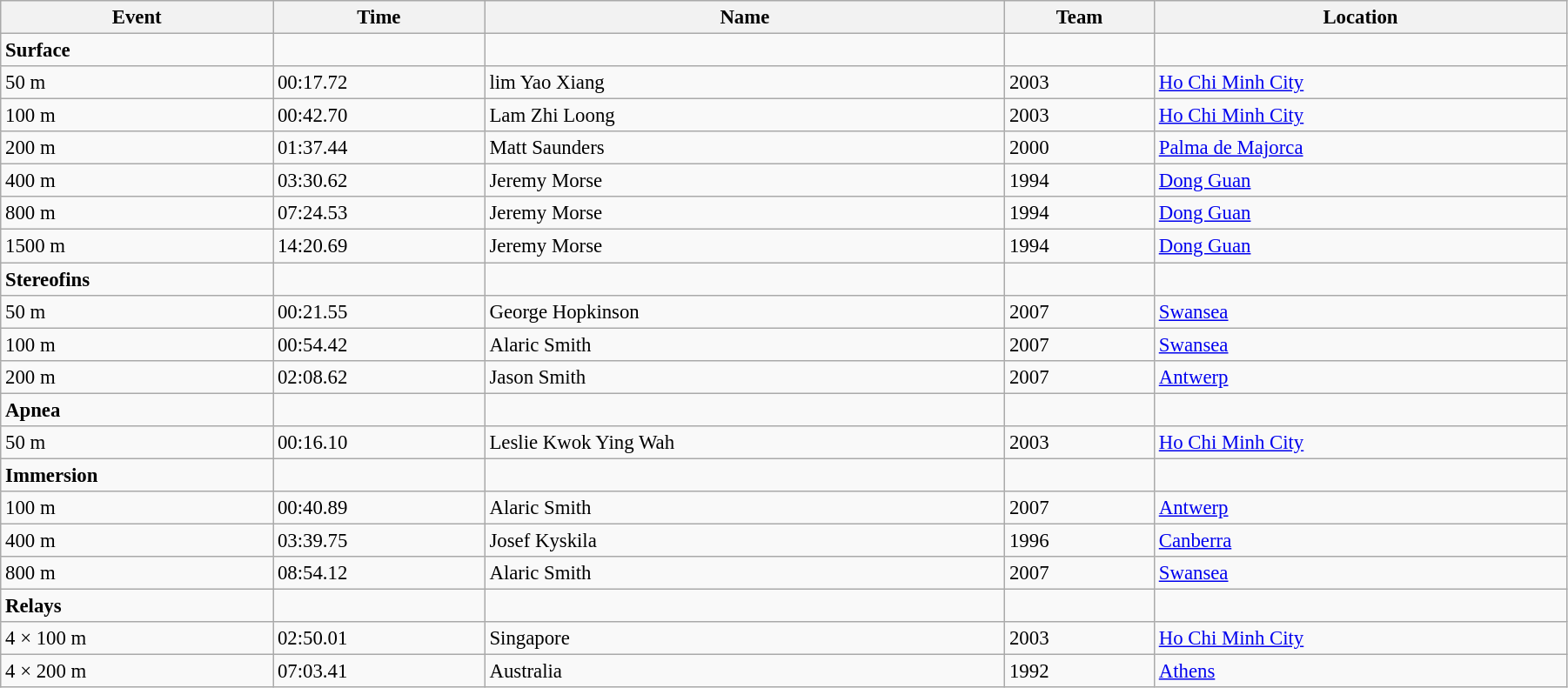<table class="wikitable" style="width: 95%; font-size: 95%;">
<tr>
<th>Event</th>
<th>Time</th>
<th>Name</th>
<th>Team</th>
<th>Location</th>
</tr>
<tr>
<td><strong>Surface</strong></td>
<td></td>
<td></td>
<td></td>
<td></td>
</tr>
<tr>
<td>50 m</td>
<td>00:17.72</td>
<td> lim Yao Xiang</td>
<td>2003</td>
<td> <a href='#'>Ho Chi Minh City</a></td>
</tr>
<tr>
<td>100 m</td>
<td>00:42.70</td>
<td> Lam Zhi Loong</td>
<td>2003</td>
<td> <a href='#'>Ho Chi Minh City</a></td>
</tr>
<tr>
<td>200 m</td>
<td>01:37.44</td>
<td> Matt Saunders</td>
<td>2000</td>
<td> <a href='#'>Palma de Majorca</a></td>
</tr>
<tr>
<td>400 m</td>
<td>03:30.62</td>
<td> Jeremy Morse</td>
<td>1994</td>
<td> <a href='#'>Dong Guan</a></td>
</tr>
<tr>
<td>800 m</td>
<td>07:24.53</td>
<td> Jeremy Morse</td>
<td>1994</td>
<td> <a href='#'>Dong Guan</a></td>
</tr>
<tr>
<td>1500 m</td>
<td>14:20.69</td>
<td> Jeremy Morse</td>
<td>1994</td>
<td> <a href='#'>Dong Guan</a></td>
</tr>
<tr>
<td><strong>Stereofins</strong></td>
<td></td>
<td></td>
<td></td>
<td></td>
</tr>
<tr>
<td>50 m</td>
<td>00:21.55</td>
<td> George Hopkinson</td>
<td>2007</td>
<td> <a href='#'>Swansea</a></td>
</tr>
<tr>
<td>100 m</td>
<td>00:54.42</td>
<td> Alaric Smith</td>
<td>2007</td>
<td> <a href='#'>Swansea</a></td>
</tr>
<tr>
<td>200 m</td>
<td>02:08.62</td>
<td> Jason Smith</td>
<td>2007</td>
<td> <a href='#'>Antwerp</a></td>
</tr>
<tr>
<td><strong>Apnea</strong></td>
<td></td>
<td></td>
<td></td>
<td></td>
</tr>
<tr>
<td>50 m</td>
<td>00:16.10</td>
<td> Leslie Kwok Ying Wah</td>
<td>2003</td>
<td> <a href='#'>Ho Chi Minh City</a></td>
</tr>
<tr>
<td><strong>Immersion</strong></td>
<td></td>
<td></td>
<td></td>
<td></td>
</tr>
<tr>
<td>100 m</td>
<td>00:40.89</td>
<td> Alaric Smith</td>
<td>2007</td>
<td> <a href='#'>Antwerp</a></td>
</tr>
<tr>
<td>400 m</td>
<td>03:39.75</td>
<td> Josef Kyskila</td>
<td>1996</td>
<td> <a href='#'>Canberra</a></td>
</tr>
<tr>
<td>800 m</td>
<td>08:54.12</td>
<td> Alaric Smith</td>
<td>2007</td>
<td> <a href='#'>Swansea</a></td>
</tr>
<tr>
<td><strong>Relays</strong></td>
<td></td>
<td></td>
<td></td>
<td></td>
</tr>
<tr>
<td>4 × 100 m</td>
<td>02:50.01</td>
<td> Singapore</td>
<td>2003</td>
<td> <a href='#'>Ho Chi Minh City</a></td>
</tr>
<tr>
<td>4 × 200 m</td>
<td>07:03.41</td>
<td> Australia</td>
<td>1992</td>
<td> <a href='#'>Athens</a></td>
</tr>
</table>
